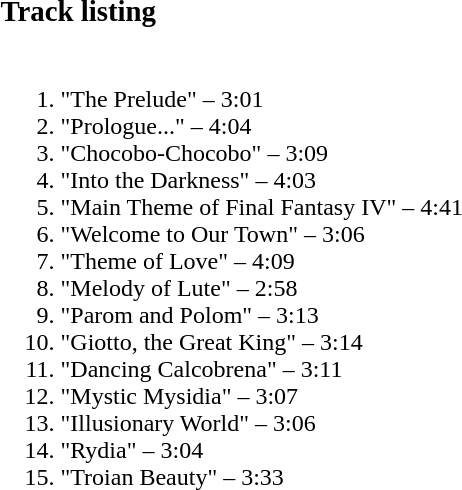<table class="collapsible collapsed" border="0" style="width:70%">
<tr>
<th style="width:14em; text-align:left;"><big><strong>Track listing</strong></big></th>
<th></th>
</tr>
<tr>
<td colspan="2"><br><ol><li>"The Prelude" – 3:01</li><li>"Prologue..." – 4:04</li><li>"Chocobo-Chocobo" – 3:09</li><li>"Into the Darkness" – 4:03</li><li>"Main Theme of Final Fantasy IV" – 4:41</li><li>"Welcome to Our Town" – 3:06</li><li>"Theme of Love" – 4:09</li><li>"Melody of Lute" – 2:58</li><li>"Parom and Polom" – 3:13</li><li>"Giotto, the Great King" – 3:14</li><li>"Dancing Calcobrena" – 3:11</li><li>"Mystic Mysidia" – 3:07</li><li>"Illusionary World" – 3:06</li><li>"Rydia" – 3:04</li><li>"Troian Beauty" – 3:33</li></ol></td>
</tr>
</table>
